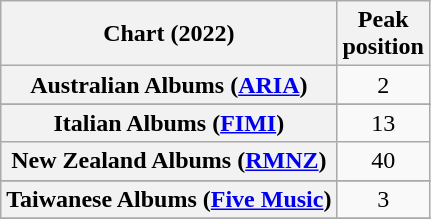<table class="wikitable sortable plainrowheaders" style="text-align:center">
<tr>
<th scope="col">Chart (2022)</th>
<th scope="col">Peak<br>position</th>
</tr>
<tr>
<th scope="row">Australian Albums (<a href='#'>ARIA</a>)</th>
<td>2</td>
</tr>
<tr>
</tr>
<tr>
</tr>
<tr>
</tr>
<tr>
</tr>
<tr>
</tr>
<tr>
</tr>
<tr>
</tr>
<tr>
</tr>
<tr>
</tr>
<tr>
<th scope="row">Italian Albums (<a href='#'>FIMI</a>)</th>
<td>13</td>
</tr>
<tr>
<th scope="row">New Zealand Albums (<a href='#'>RMNZ</a>)</th>
<td>40</td>
</tr>
<tr>
</tr>
<tr>
</tr>
<tr>
</tr>
<tr>
</tr>
<tr>
</tr>
<tr>
<th scope="row">Taiwanese Albums (<a href='#'>Five Music</a>)</th>
<td style="text-align:center;">3</td>
</tr>
<tr>
</tr>
</table>
